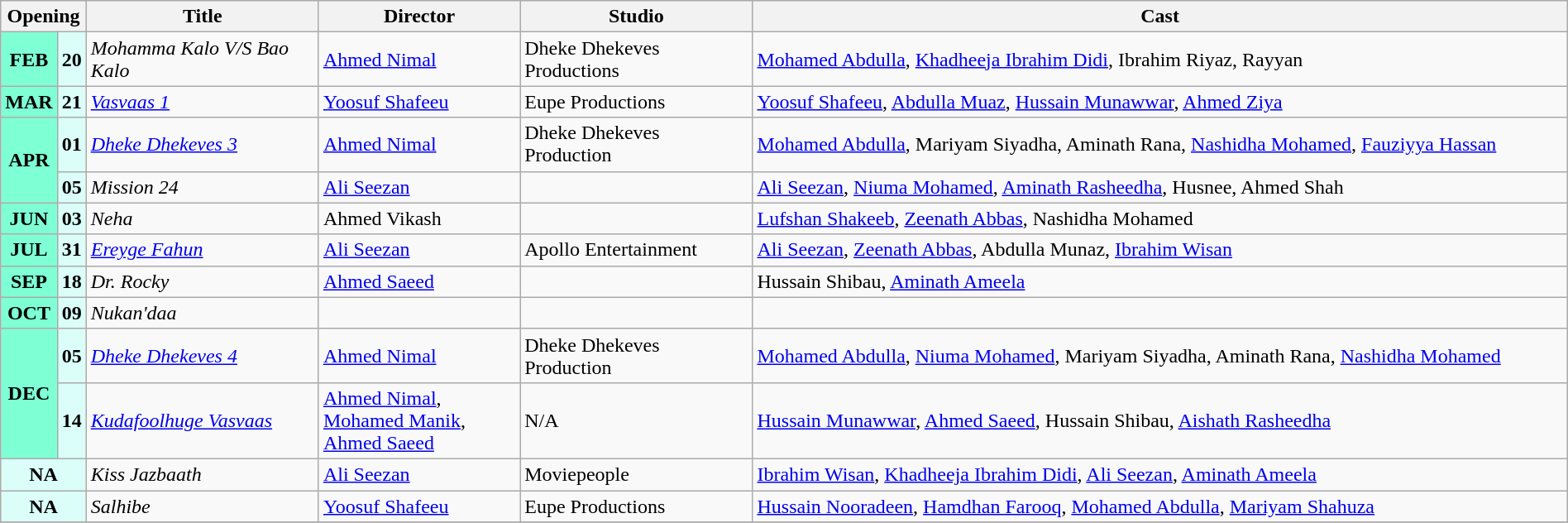<table class="wikitable plainrowheaders" width="100%">
<tr>
<th scope="col" colspan="2" width=4%>Opening</th>
<th scope="col" width=15%>Title</th>
<th scope="col" width=13%>Director</th>
<th scope="col" width=15%>Studio</th>
<th scope="col" width=55%>Cast</th>
</tr>
<tr>
<td style="text-align:center; background:#7FFFD4; textcolor:#000;"><strong>FEB</strong></td>
<td style="text-align:center; background:#dbfff8;"><strong>20</strong></td>
<td><em>Mohamma Kalo V/S Bao Kalo</em></td>
<td><a href='#'>Ahmed Nimal</a></td>
<td>Dheke Dhekeves Productions</td>
<td><a href='#'>Mohamed Abdulla</a>, <a href='#'>Khadheeja Ibrahim Didi</a>, Ibrahim Riyaz, Rayyan</td>
</tr>
<tr>
<td style="text-align:center; background:#7FFFD4; textcolor:#000;"><strong>MAR</strong></td>
<td style="text-align:center; background:#dbfff8;"><strong>21</strong></td>
<td><a href='#'><em>Vasvaas 1</em></a></td>
<td><a href='#'>Yoosuf Shafeeu</a></td>
<td>Eupe Productions</td>
<td><a href='#'>Yoosuf Shafeeu</a>, <a href='#'>Abdulla Muaz</a>, <a href='#'>Hussain Munawwar</a>, <a href='#'>Ahmed Ziya</a></td>
</tr>
<tr>
<td rowspan="2" style="text-align:center; background:#7FFFD4; textcolor:#000;"><strong>APR</strong></td>
<td style="text-align:center; background:#dbfff8;"><strong>01</strong></td>
<td><em><a href='#'>Dheke Dhekeves 3</a></em></td>
<td><a href='#'>Ahmed Nimal</a></td>
<td>Dheke Dhekeves Production</td>
<td><a href='#'>Mohamed Abdulla</a>, Mariyam Siyadha, Aminath Rana, <a href='#'>Nashidha Mohamed</a>, <a href='#'>Fauziyya Hassan</a></td>
</tr>
<tr>
<td style="text-align:center; background:#dbfff8;"><strong>05</strong></td>
<td><em>Mission 24</em></td>
<td><a href='#'>Ali Seezan</a></td>
<td></td>
<td><a href='#'>Ali Seezan</a>, <a href='#'>Niuma Mohamed</a>, <a href='#'>Aminath Rasheedha</a>, Husnee, Ahmed Shah</td>
</tr>
<tr>
<td style="text-align:center; background:#7FFFD4; textcolor:#000;"><strong>JUN</strong></td>
<td style="text-align:center; background:#dbfff8;"><strong>03</strong></td>
<td><em>Neha</em></td>
<td>Ahmed Vikash</td>
<td></td>
<td><a href='#'>Lufshan Shakeeb</a>, <a href='#'>Zeenath Abbas</a>, Nashidha Mohamed</td>
</tr>
<tr>
<td style="text-align:center; background:#7FFFD4; textcolor:#000;"><strong>JUL</strong></td>
<td style="text-align:center; background:#dbfff8;"><strong>31</strong></td>
<td><em><a href='#'>Ereyge Fahun</a></em></td>
<td><a href='#'>Ali Seezan</a></td>
<td>Apollo Entertainment</td>
<td><a href='#'>Ali Seezan</a>, <a href='#'>Zeenath Abbas</a>, Abdulla Munaz, <a href='#'>Ibrahim Wisan</a></td>
</tr>
<tr>
<td style="text-align:center; background:#7FFFD4; textcolor:#000;"><strong>SEP</strong></td>
<td style="text-align:center; background:#dbfff8;"><strong>18</strong></td>
<td><em>Dr. Rocky</em></td>
<td><a href='#'>Ahmed Saeed</a></td>
<td></td>
<td>Hussain Shibau, <a href='#'>Aminath Ameela</a></td>
</tr>
<tr>
<td style="text-align:center; background:#7FFFD4; textcolor:#000;"><strong>OCT</strong></td>
<td style="text-align:center; background:#dbfff8;"><strong>09</strong></td>
<td><em>Nukan'daa</em></td>
<td></td>
<td></td>
<td></td>
</tr>
<tr>
<td rowspan="2" style="text-align:center; background:#7FFFD4; textcolor:#000;"><strong>DEC</strong></td>
<td style="text-align:center; background:#dbfff8;"><strong>05</strong></td>
<td><em><a href='#'>Dheke Dhekeves 4</a></em></td>
<td><a href='#'>Ahmed Nimal</a></td>
<td>Dheke Dhekeves Production</td>
<td><a href='#'>Mohamed Abdulla</a>, <a href='#'>Niuma Mohamed</a>, Mariyam Siyadha, Aminath Rana, <a href='#'>Nashidha Mohamed</a></td>
</tr>
<tr>
<td style="text-align:center; background:#dbfff8;"><strong>14</strong></td>
<td><em><a href='#'>Kudafoolhuge Vasvaas</a></em></td>
<td><a href='#'>Ahmed Nimal</a>, <a href='#'>Mohamed Manik</a>, <a href='#'>Ahmed Saeed</a></td>
<td>N/A</td>
<td><a href='#'>Hussain Munawwar</a>, <a href='#'>Ahmed Saeed</a>, Hussain Shibau, <a href='#'>Aishath Rasheedha</a></td>
</tr>
<tr>
<td colspan="2" style="text-align:center; background:#dbfff8;"><strong>NA</strong></td>
<td><em>Kiss Jazbaath</em></td>
<td><a href='#'>Ali Seezan</a></td>
<td>Moviepeople</td>
<td><a href='#'>Ibrahim Wisan</a>, <a href='#'>Khadheeja Ibrahim Didi</a>, <a href='#'>Ali Seezan</a>, <a href='#'>Aminath Ameela</a></td>
</tr>
<tr>
<td colspan="2" style="text-align:center; background:#dbfff8;"><strong>NA</strong></td>
<td><em>Salhibe</em></td>
<td><a href='#'>Yoosuf Shafeeu</a></td>
<td>Eupe Productions</td>
<td><a href='#'>Hussain Nooradeen</a>, <a href='#'>Hamdhan Farooq</a>, <a href='#'>Mohamed Abdulla</a>, <a href='#'>Mariyam Shahuza</a></td>
</tr>
<tr>
</tr>
</table>
